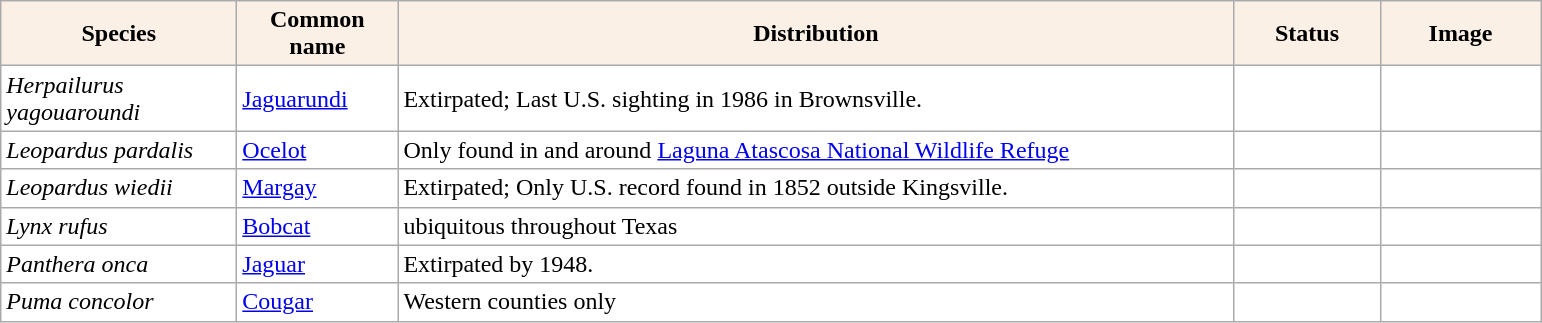<table class="sortable wikitable plainrowheaders" border="0" style="background:#ffffff" align="top" class="sortable wikitable">
<tr ->
<th scope="col" style="background-color:Linen; color:Black" width=150 px>Species</th>
<th scope="col" style="background-color:Linen; color:Black" width=100 px>Common name</th>
<th scope="col" style="background:Linen; color:Black" width=550 px>Distribution</th>
<th scope="col" style="background-color:Linen; color:Black" width=90 px>Status</th>
<th scope="col" style="background:Linen; color:Black" width=100 px>Image</th>
</tr>
<tr>
<td !scope="row" style="background:#ffffff"><em>Herpailurus yagouaroundi</em></td>
<td><a href='#'>Jaguarundi</a></td>
<td>Extirpated; Last U.S. sighting in 1986 in Brownsville.</td>
<td></td>
<td></td>
</tr>
<tr>
<td !scope="row" style="background:#ffffff"><em>Leopardus pardalis</em></td>
<td><a href='#'>Ocelot</a></td>
<td>Only found in and around <a href='#'>Laguna Atascosa National Wildlife Refuge</a></td>
<td></td>
<td></td>
</tr>
<tr>
<td !scope="row" style="background:#ffffff"><em>Leopardus wiedii</em></td>
<td><a href='#'>Margay</a></td>
<td>Extirpated; Only U.S. record found in 1852 outside Kingsville.</td>
<td></td>
<td></td>
</tr>
<tr>
<td !scope="row" style="background:#ffffff"><em>Lynx rufus</em></td>
<td><a href='#'>Bobcat</a></td>
<td>ubiquitous throughout Texas</td>
<td></td>
<td></td>
</tr>
<tr>
<td !scope="row" style="background:#ffffff"><em>Panthera onca</em></td>
<td><a href='#'>Jaguar</a></td>
<td>Extirpated by 1948.</td>
<td></td>
<td></td>
</tr>
<tr>
<td !scope="row" style="background:#ffffff"><em>Puma concolor</em></td>
<td><a href='#'>Cougar</a></td>
<td>Western counties only</td>
<td></td>
<td></td>
</tr>
</table>
